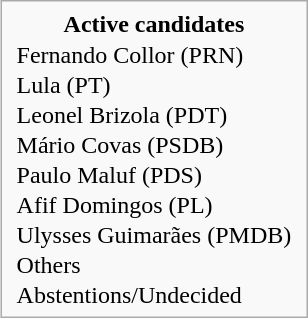<table style="float; margin-left: 1em; margin-bottom: 0.5em" class="infobox">
<tr>
<td style="text-align: center"><span><strong>Active candidates</strong></span></td>
</tr>
<tr>
<td style="padding: 0 5px;"> Fernando Collor (PRN)</td>
</tr>
<tr>
<td style="padding: 0 5px;"> Lula (PT)</td>
</tr>
<tr>
<td style="padding: 0 5px;"> Leonel Brizola (PDT)</td>
</tr>
<tr>
<td style="padding: 0 5px;"> Mário Covas (PSDB)</td>
</tr>
<tr>
<td style="padding: 0 5px;"> Paulo Maluf (PDS)</td>
</tr>
<tr>
<td style="padding: 0 5px;"> Afif Domingos (PL)</td>
</tr>
<tr>
<td style="padding: 0 5px;"> Ulysses Guimarães (PMDB)</td>
</tr>
<tr>
<td style="padding: 0 5px;"> Others</td>
</tr>
<tr>
<td style="padding: 0 5px;"> Abstentions/Undecided</td>
</tr>
</table>
